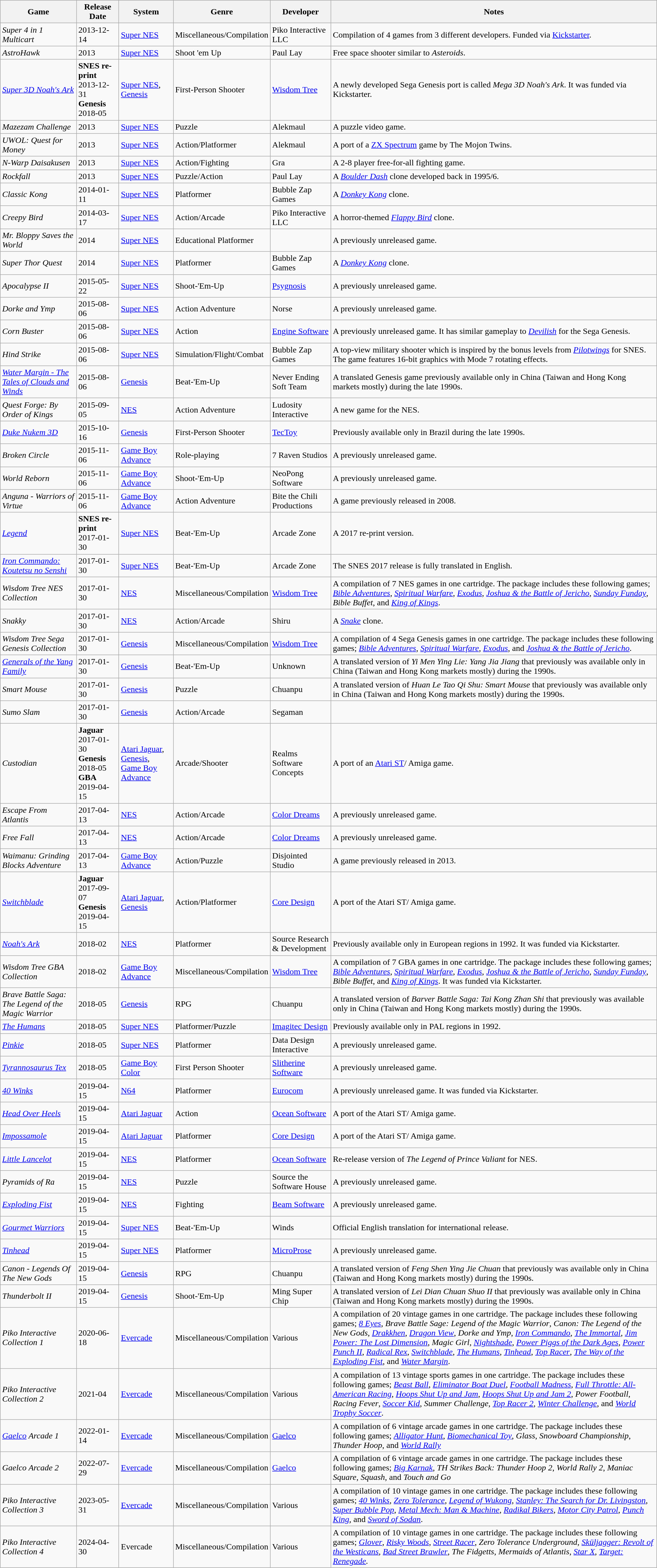<table class="wikitable sortable">
<tr>
<th>Game</th>
<th>Release Date</th>
<th>System</th>
<th>Genre</th>
<th>Developer</th>
<th>Notes</th>
</tr>
<tr>
<td><em>Super 4 in 1 Multicart</em></td>
<td>2013-12-14</td>
<td><a href='#'>Super NES</a></td>
<td>Miscellaneous/Compilation</td>
<td>Piko Interactive LLC</td>
<td>Compilation of 4 games from 3 different developers. Funded via <a href='#'>Kickstarter</a>.</td>
</tr>
<tr>
<td><em>AstroHawk</em></td>
<td>2013</td>
<td><a href='#'>Super NES</a></td>
<td>Shoot 'em Up</td>
<td>Paul Lay</td>
<td>Free space shooter similar to <em>Asteroids</em>.</td>
</tr>
<tr>
<td><em><a href='#'>Super 3D Noah's Ark</a></em></td>
<td><strong>SNES re-print</strong> 2013-12-31<br><strong>Genesis</strong><br>2018-05</td>
<td><a href='#'>Super NES</a>, <a href='#'>Genesis</a></td>
<td>First-Person Shooter</td>
<td><a href='#'>Wisdom Tree</a></td>
<td>A newly developed Sega Genesis port is called <em>Mega 3D Noah's Ark</em>. It was funded via Kickstarter.</td>
</tr>
<tr>
<td><em>Mazezam Challenge</em></td>
<td>2013</td>
<td><a href='#'>Super NES</a></td>
<td>Puzzle</td>
<td>Alekmaul</td>
<td>A puzzle video game.</td>
</tr>
<tr>
<td><em>UWOL: Quest for Money</em></td>
<td>2013</td>
<td><a href='#'>Super NES</a></td>
<td>Action/Platformer</td>
<td>Alekmaul</td>
<td>A port of a <a href='#'>ZX Spectrum</a> game by The Mojon Twins.</td>
</tr>
<tr>
<td><em>N-Warp Daisakusen</em></td>
<td>2013</td>
<td><a href='#'>Super NES</a></td>
<td>Action/Fighting</td>
<td>Gra</td>
<td>A 2-8 player free-for-all fighting game.</td>
</tr>
<tr>
<td><em>Rockfall</em></td>
<td>2013</td>
<td><a href='#'>Super NES</a></td>
<td>Puzzle/Action</td>
<td>Paul Lay</td>
<td>A <em><a href='#'>Boulder Dash</a></em> clone developed back in 1995/6.</td>
</tr>
<tr>
<td><em>Classic Kong</em></td>
<td>2014-01-11</td>
<td><a href='#'>Super NES</a></td>
<td>Platformer</td>
<td>Bubble Zap Games</td>
<td>A <em><a href='#'>Donkey Kong</a></em> clone.</td>
</tr>
<tr>
<td><em>Creepy Bird</em></td>
<td>2014-03-17</td>
<td><a href='#'>Super NES</a></td>
<td>Action/Arcade</td>
<td>Piko Interactive LLC</td>
<td>A horror-themed <em><a href='#'>Flappy Bird</a></em> clone.</td>
</tr>
<tr>
<td><em>Mr. Bloppy Saves the World</em></td>
<td>2014</td>
<td><a href='#'>Super NES</a></td>
<td>Educational Platformer</td>
<td></td>
<td>A previously unreleased game.</td>
</tr>
<tr>
<td><em>Super Thor Quest</em></td>
<td>2014</td>
<td><a href='#'>Super NES</a></td>
<td>Platformer</td>
<td>Bubble Zap Games</td>
<td>A <em><a href='#'>Donkey Kong</a></em> clone.</td>
</tr>
<tr>
<td><em>Apocalypse II</em></td>
<td>2015-05-22</td>
<td><a href='#'>Super NES</a></td>
<td>Shoot-'Em-Up</td>
<td><a href='#'>Psygnosis</a></td>
<td>A previously unreleased game.</td>
</tr>
<tr>
<td><em>Dorke and Ymp</em></td>
<td>2015-08-06</td>
<td><a href='#'>Super NES</a></td>
<td>Action Adventure</td>
<td>Norse</td>
<td>A previously unreleased game.</td>
</tr>
<tr>
<td><em>Corn Buster</em></td>
<td>2015-08-06</td>
<td><a href='#'>Super NES</a></td>
<td>Action</td>
<td><a href='#'>Engine Software</a></td>
<td>A previously unreleased game. It has similar gameplay to <em><a href='#'>Devilish</a></em> for the Sega Genesis.</td>
</tr>
<tr>
<td><em>Hind Strike</em></td>
<td>2015-08-06</td>
<td><a href='#'>Super NES</a></td>
<td>Simulation/Flight/Combat</td>
<td>Bubble Zap Games</td>
<td>A top-view military shooter which is inspired by the bonus levels from <em><a href='#'>Pilotwings</a></em> for SNES. The game features 16-bit graphics with Mode 7 rotating effects.</td>
</tr>
<tr>
<td><a href='#'><em>Water Margin - The Tales of Clouds and Winds</em></a></td>
<td>2015-08-06</td>
<td><a href='#'>Genesis</a></td>
<td>Beat-'Em-Up</td>
<td>Never Ending Soft Team</td>
<td>A translated Genesis game previously available only in China (Taiwan and Hong Kong markets mostly) during the late 1990s.</td>
</tr>
<tr>
<td><em>Quest Forge: By Order of Kings</em></td>
<td>2015-09-05</td>
<td><a href='#'>NES</a></td>
<td>Action Adventure</td>
<td>Ludosity Interactive</td>
<td>A new game for the NES.</td>
</tr>
<tr>
<td><em><a href='#'>Duke Nukem 3D</a></em></td>
<td>2015-10-16</td>
<td><a href='#'>Genesis</a></td>
<td>First-Person Shooter</td>
<td><a href='#'>TecToy</a></td>
<td>Previously available only in Brazil during the late 1990s.</td>
</tr>
<tr>
<td><em>Broken Circle</em></td>
<td>2015-11-06</td>
<td><a href='#'>Game Boy Advance</a></td>
<td>Role-playing</td>
<td>7 Raven Studios</td>
<td>A previously unreleased game.</td>
</tr>
<tr>
<td><em>World Reborn</em></td>
<td>2015-11-06</td>
<td><a href='#'>Game Boy Advance</a></td>
<td>Shoot-'Em-Up</td>
<td>NeoPong Software</td>
<td>A previously unreleased game.</td>
</tr>
<tr>
<td><em>Anguna - Warriors of Virtue</em></td>
<td>2015-11-06</td>
<td><a href='#'>Game Boy Advance</a></td>
<td>Action Adventure</td>
<td>Bite the Chili Productions</td>
<td>A game previously released in 2008.</td>
</tr>
<tr>
<td><a href='#'><em>Legend</em></a></td>
<td><strong>SNES re-print</strong> 2017-01-30</td>
<td><a href='#'>Super NES</a></td>
<td>Beat-'Em-Up</td>
<td>Arcade Zone</td>
<td>A 2017 re-print version.</td>
</tr>
<tr>
<td><em><a href='#'>Iron Commando: Koutetsu no Senshi</a></em></td>
<td>2017-01-30</td>
<td><a href='#'>Super NES</a></td>
<td>Beat-'Em-Up</td>
<td>Arcade Zone</td>
<td>The SNES 2017 release is fully translated in English.</td>
</tr>
<tr>
<td><em>Wisdom Tree NES Collection</em></td>
<td>2017-01-30</td>
<td><a href='#'>NES</a></td>
<td>Miscellaneous/Compilation</td>
<td><a href='#'>Wisdom Tree</a></td>
<td>A compilation of 7 NES games in one cartridge. The package includes these following games; <em><a href='#'>Bible Adventures</a></em>, <em><a href='#'>Spiritual Warfare</a></em>, <em><a href='#'>Exodus</a></em>, <em><a href='#'>Joshua & the Battle of Jericho</a></em>, <em><a href='#'>Sunday Funday</a></em>, <em>Bible Buffet</em>, and <em><a href='#'>King of Kings</a></em>.</td>
</tr>
<tr>
<td><em>Snakky</em></td>
<td>2017-01-30</td>
<td><a href='#'>NES</a></td>
<td>Action/Arcade</td>
<td>Shiru</td>
<td>A <em><a href='#'>Snake</a></em> clone.</td>
</tr>
<tr>
<td><em>Wisdom Tree Sega Genesis Collection</em></td>
<td>2017-01-30</td>
<td><a href='#'>Genesis</a></td>
<td>Miscellaneous/Compilation</td>
<td><a href='#'>Wisdom Tree</a></td>
<td>A compilation of 4 Sega Genesis games in one cartridge. The package includes these following games; <em><a href='#'>Bible Adventures</a></em>, <em><a href='#'>Spiritual Warfare</a></em>, <em><a href='#'>Exodus</a></em>, and <em><a href='#'>Joshua & the Battle of Jericho</a></em>.</td>
</tr>
<tr>
<td><a href='#'><em>Generals of the Yang Family</em></a></td>
<td>2017-01-30</td>
<td><a href='#'>Genesis</a></td>
<td>Beat-'Em-Up</td>
<td>Unknown</td>
<td>A translated version of <em>Yi Men Ying Lie: Yang Jia Jiang</em> that previously was available only in China (Taiwan and Hong Kong markets mostly) during the 1990s.</td>
</tr>
<tr>
<td><em>Smart Mouse</em></td>
<td>2017-01-30</td>
<td><a href='#'>Genesis</a></td>
<td>Puzzle</td>
<td>Chuanpu</td>
<td>A translated version of <em>Huan Le Tao Qi Shu: Smart Mouse</em> that previously was available only in China (Taiwan and Hong Kong markets mostly) during the 1990s.</td>
</tr>
<tr>
<td><em>Sumo Slam</em></td>
<td>2017-01-30</td>
<td><a href='#'>Genesis</a></td>
<td>Action/Arcade</td>
<td>Segaman</td>
<td></td>
</tr>
<tr>
<td><em>Custodian</em></td>
<td><strong>Jaguar</strong><br>2017-01-30<br><strong>Genesis</strong> 2018-05<br><strong>GBA</strong> 2019-04-15</td>
<td><a href='#'>Atari Jaguar</a>, <a href='#'>Genesis</a>, <a href='#'>Game Boy Advance</a></td>
<td>Arcade/Shooter</td>
<td>Realms Software Concepts</td>
<td>A port of an <a href='#'>Atari ST</a>/ Amiga game.</td>
</tr>
<tr>
<td><em>Escape From Atlantis</em></td>
<td>2017-04-13</td>
<td><a href='#'>NES</a></td>
<td>Action/Arcade</td>
<td><a href='#'>Color Dreams</a></td>
<td>A previously unreleased game.</td>
</tr>
<tr>
<td><em>Free Fall</em></td>
<td>2017-04-13</td>
<td><a href='#'>NES</a></td>
<td>Action/Arcade</td>
<td><a href='#'>Color Dreams</a></td>
<td>A previously unreleased game.</td>
</tr>
<tr>
<td><em>Waimanu: Grinding Blocks Adventure</em></td>
<td>2017-04-13</td>
<td><a href='#'>Game Boy Advance</a></td>
<td>Action/Puzzle</td>
<td>Disjointed Studio</td>
<td>A game previously released in 2013.</td>
</tr>
<tr>
<td><em><a href='#'>Switchblade</a></em></td>
<td><strong>Jaguar</strong><br>2017-09-07<br><strong>Genesis</strong> 2019-04-15</td>
<td><a href='#'>Atari Jaguar</a>, <a href='#'>Genesis</a></td>
<td>Action/Platformer</td>
<td><a href='#'>Core Design</a></td>
<td>A port of the Atari ST/ Amiga game.</td>
</tr>
<tr>
<td><em><a href='#'>Noah's Ark</a></em></td>
<td>2018-02</td>
<td><a href='#'>NES</a></td>
<td>Platformer</td>
<td>Source Research & Development</td>
<td>Previously available only in European regions in 1992. It was funded via Kickstarter.</td>
</tr>
<tr>
<td><em>Wisdom Tree GBA Collection</em></td>
<td>2018-02</td>
<td><a href='#'>Game Boy Advance</a></td>
<td>Miscellaneous/Compilation</td>
<td><a href='#'>Wisdom Tree</a></td>
<td>A compilation of 7 GBA games in one cartridge. The package includes these following games; <em><a href='#'>Bible Adventures</a></em>, <em><a href='#'>Spiritual Warfare</a></em>, <em><a href='#'>Exodus</a></em>, <em><a href='#'>Joshua & the Battle of Jericho</a></em>, <em><a href='#'>Sunday Funday</a></em>, <em>Bible Buffet</em>, and <em><a href='#'>King of Kings</a></em>. It was funded via Kickstarter.</td>
</tr>
<tr>
<td><em>Brave Battle Saga: The Legend of the Magic Warrior</em></td>
<td>2018-05</td>
<td><a href='#'>Genesis</a></td>
<td>RPG</td>
<td>Chuanpu</td>
<td>A translated version of <em>Barver Battle Saga: Tai Kong Zhan Shi</em> that previously was available only in China (Taiwan and Hong Kong markets mostly) during the 1990s.</td>
</tr>
<tr>
<td><em><a href='#'>The Humans</a></em></td>
<td>2018-05</td>
<td><a href='#'>Super NES</a></td>
<td>Platformer/Puzzle</td>
<td><a href='#'>Imagitec Design</a></td>
<td>Previously available only in PAL regions in 1992.</td>
</tr>
<tr>
<td><em><a href='#'>Pinkie</a></em></td>
<td>2018-05</td>
<td><a href='#'>Super NES</a></td>
<td>Platformer</td>
<td>Data Design Interactive</td>
<td>A previously unreleased game.</td>
</tr>
<tr>
<td><em><a href='#'>Tyrannosaurus Tex</a></em></td>
<td>2018-05</td>
<td><a href='#'>Game Boy Color</a></td>
<td>First Person Shooter</td>
<td><a href='#'>Slitherine Software</a></td>
<td>A previously unreleased game.</td>
</tr>
<tr>
<td><em><a href='#'>40 Winks</a></em></td>
<td>2019-04-15</td>
<td><a href='#'>N64</a></td>
<td>Platformer</td>
<td><a href='#'>Eurocom</a></td>
<td>A previously unreleased game. It was funded via Kickstarter.</td>
</tr>
<tr>
<td><em><a href='#'>Head Over Heels</a></em></td>
<td>2019-04-15</td>
<td><a href='#'>Atari Jaguar</a></td>
<td>Action</td>
<td><a href='#'>Ocean Software</a></td>
<td>A port of the Atari ST/ Amiga game.</td>
</tr>
<tr>
<td><em><a href='#'>Impossamole</a></em></td>
<td>2019-04-15</td>
<td><a href='#'>Atari Jaguar</a></td>
<td>Platformer</td>
<td><a href='#'>Core Design</a></td>
<td>A port of the Atari ST/ Amiga game.</td>
</tr>
<tr>
<td><em><a href='#'>Little Lancelot</a></em></td>
<td>2019-04-15</td>
<td><a href='#'>NES</a></td>
<td>Platformer</td>
<td><a href='#'>Ocean Software</a></td>
<td>Re-release version of <em>The Legend of Prince Valiant</em> for NES.</td>
</tr>
<tr>
<td><em>Pyramids of Ra</em></td>
<td>2019-04-15</td>
<td><a href='#'>NES</a></td>
<td>Puzzle</td>
<td>Source the Software House</td>
<td>A previously unreleased game.</td>
</tr>
<tr>
<td><em><a href='#'>Exploding Fist</a></em></td>
<td>2019-04-15</td>
<td><a href='#'>NES</a></td>
<td>Fighting</td>
<td><a href='#'>Beam Software</a></td>
<td>A previously unreleased game.</td>
</tr>
<tr>
<td><em><a href='#'>Gourmet Warriors</a></em></td>
<td>2019-04-15</td>
<td><a href='#'>Super NES</a></td>
<td>Beat-'Em-Up</td>
<td>Winds</td>
<td>Official English translation for international release.</td>
</tr>
<tr>
<td><em><a href='#'>Tinhead</a></em></td>
<td>2019-04-15</td>
<td><a href='#'>Super NES</a></td>
<td>Platformer</td>
<td><a href='#'>MicroProse</a></td>
<td>A previously unreleased game.</td>
</tr>
<tr>
<td><em>Canon - Legends Of The New Gods</em></td>
<td>2019-04-15</td>
<td><a href='#'>Genesis</a></td>
<td>RPG</td>
<td>Chuanpu</td>
<td>A translated version of <em>Feng Shen Ying Jie Chuan</em> that previously was available only in China (Taiwan and Hong Kong markets mostly) during the 1990s.</td>
</tr>
<tr>
<td><em>Thunderbolt II</em></td>
<td>2019-04-15</td>
<td><a href='#'>Genesis</a></td>
<td>Shoot-'Em-Up</td>
<td>Ming Super Chip</td>
<td>A translated version of <em>Lei Dian Chuan Shuo II</em> that previously was available only in China (Taiwan and Hong Kong markets mostly) during the 1990s.</td>
</tr>
<tr>
<td><em>Piko Interactive Collection 1</em></td>
<td>2020-06-18</td>
<td><a href='#'>Evercade</a></td>
<td>Miscellaneous/Compilation</td>
<td>Various</td>
<td>A compilation of 20 vintage games in one cartridge. The package includes these following games; <em><a href='#'>8 Eyes</a></em>, <em>Brave Battle Sage: Legend of the Magic Warrior</em>, <em>Canon: The Legend of the New Gods</em>, <em><a href='#'>Drakkhen</a></em>, <em><a href='#'>Dragon View</a></em>, <em>Dorke and Ymp</em>, <em><a href='#'>Iron Commando</a></em>, <em><a href='#'>The Immortal</a></em>, <em><a href='#'>Jim Power: The Lost Dimension</a></em>, <em>Magic Girl</em>, <em><a href='#'>Nightshade</a></em>, <em><a href='#'>Power Piggs of the Dark Ages</a></em>, <em><a href='#'>Power Punch II</a></em>, <em><a href='#'>Radical Rex</a></em>, <em><a href='#'>Switchblade</a></em>, <em><a href='#'>The Humans</a></em>, <em><a href='#'>Tinhead</a></em>, <em><a href='#'>Top Racer</a></em>, <em><a href='#'>The Way of the Exploding Fist</a></em>, and <em><a href='#'>Water Margin</a></em>.</td>
</tr>
<tr>
<td><em>Piko Interactive Collection 2</em></td>
<td>2021-04</td>
<td><a href='#'>Evercade</a></td>
<td>Miscellaneous/Compilation</td>
<td>Various</td>
<td>A compilation of 13 vintage sports games in one cartridge. The package includes these following games; <em><a href='#'>Beast Ball</a></em>, <em><a href='#'>Eliminator Boat Duel</a></em>, <em><a href='#'>Football Madness</a></em>, <em><a href='#'>Full Throttle: All-American Racing</a></em>, <em><a href='#'>Hoops Shut Up and Jam</a></em>, <em><a href='#'>Hoops Shut Up and Jam 2</a></em>, <em>Power Football</em>, <em>Racing Fever</em>, <em><a href='#'>Soccer Kid</a></em>, <em>Summer Challenge</em>, <em><a href='#'>Top Racer 2</a></em>, <em><a href='#'>Winter Challenge</a></em>, and <em><a href='#'>World Trophy Soccer</a></em>.</td>
</tr>
<tr>
<td><em><a href='#'>Gaelco</a> Arcade 1</em></td>
<td>2022-01-14</td>
<td><a href='#'>Evercade</a></td>
<td>Miscellaneous/Compilation</td>
<td><a href='#'>Gaelco</a></td>
<td>A compilation of 6 vintage arcade games in one cartridge. The package includes these following games; <em><a href='#'>Alligator Hunt</a></em>, <em><a href='#'>Biomechanical Toy</a></em>, <em>Glass</em>, <em>Snowboard Championship</em>, <em>Thunder Hoop</em>, and <em><a href='#'>World Rally</a></em></td>
</tr>
<tr>
<td><em>Gaelco Arcade 2</em></td>
<td>2022-07-29</td>
<td><a href='#'>Evercade</a></td>
<td>Miscellaneous/Compilation</td>
<td><a href='#'>Gaelco</a></td>
<td>A compilation of 6 vintage arcade games in one cartridge. The package includes these following games; <em><a href='#'>Big Karnak</a></em>, <em>TH Strikes Back: Thunder Hoop 2</em>, <em>World Rally 2</em>, <em>Maniac Square</em>, <em>Squash</em>, and <em>Touch and Go</em></td>
</tr>
<tr>
<td><em>Piko Interactive Collection 3</em></td>
<td>2023-05-31</td>
<td><a href='#'>Evercade</a></td>
<td>Miscellaneous/Compilation</td>
<td>Various</td>
<td>A compilation of 10 vintage games in one cartridge. The package includes these following games; <em><a href='#'>40 Winks</a></em>, <em><a href='#'>Zero Tolerance</a></em>, <em><a href='#'>Legend of Wukong</a></em>, <em><a href='#'>Stanley: The Search for Dr. Livingston</a></em>, <em><a href='#'>Super Bubble Pop</a></em>, <em><a href='#'>Metal Mech: Man & Machine</a></em>, <em><a href='#'>Radikal Bikers</a></em>, <em><a href='#'>Motor City Patrol</a></em>, <em><a href='#'>Punch King</a></em>, and <em><a href='#'>Sword of Sodan</a></em>.</td>
</tr>
<tr>
<td><em>Piko Interactive Collection 4</em></td>
<td>2024-04-30</td>
<td>Evercade</td>
<td>Miscellaneous/Compilation</td>
<td>Various</td>
<td>A compilation of 10 vintage games in one cartridge. The package includes these following games; <em><a href='#'>Glover</a></em>, <em><a href='#'>Risky Woods</a></em>, <a href='#'><em>Street Racer</em></a>, <em>Zero Tolerance Underground</em>, <em><a href='#'>Sküljagger: Revolt of the Westicans</a>, <a href='#'>Bad Street Brawler</a></em>, <em>The Fidgetts</em>, <em>Mermaids of Atlantis</em>, <em><a href='#'>Star X</a></em>, <em><a href='#'>Target: Renegade</a>.</em></td>
</tr>
</table>
